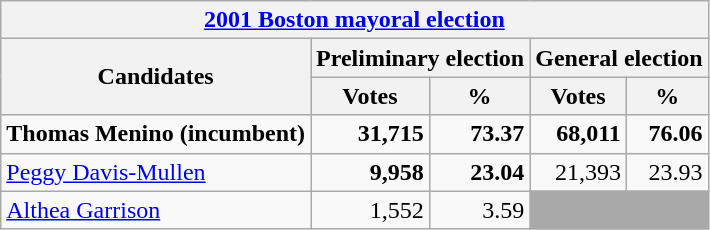<table class=wikitable>
<tr>
<th colspan=5><a href='#'>2001 Boston mayoral election</a></th>
</tr>
<tr>
<th colspan=1 rowspan=2><strong>Candidates</strong></th>
<th colspan=2><strong>Preliminary election</strong></th>
<th colspan=2><strong>General election</strong></th>
</tr>
<tr>
<th>Votes</th>
<th>%</th>
<th>Votes</th>
<th>%</th>
</tr>
<tr>
<td><strong>Thomas Menino (incumbent)</strong></td>
<td align="right"><strong>31,715</strong></td>
<td align="right"><strong>73.37</strong></td>
<td align="right"><strong>68,011</strong></td>
<td align="right"><strong>76.06</strong></td>
</tr>
<tr>
<td><a href='#'>Peggy Davis-Mullen</a></td>
<td align="right"><strong>9,958</strong></td>
<td align="right"><strong>23.04</strong></td>
<td align="right">21,393</td>
<td align="right">23.93</td>
</tr>
<tr>
<td><a href='#'>Althea Garrison</a></td>
<td align="right">1,552</td>
<td align="right">3.59</td>
<td colspan=2 bgcolor= darkgray></td>
</tr>
</table>
